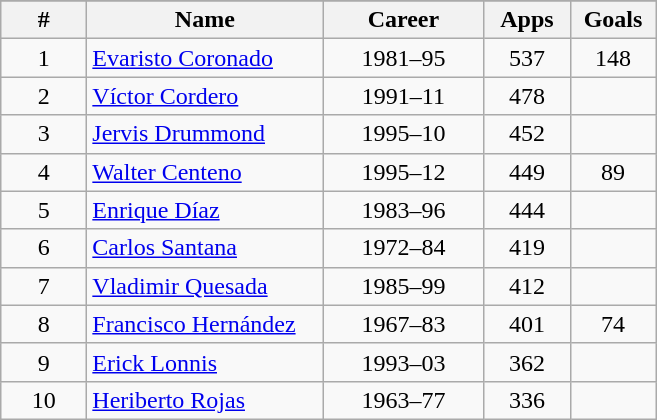<table class="wikitable" style="text-align: center">
<tr>
</tr>
<tr>
<th width=50px>#</th>
<th width=150px>Name</th>
<th width=100px>Career</th>
<th width=50px>Apps</th>
<th width=50px>Goals</th>
</tr>
<tr>
<td>1</td>
<td align=left><a href='#'>Evaristo Coronado</a></td>
<td>1981–95</td>
<td>537</td>
<td>148</td>
</tr>
<tr>
<td>2</td>
<td align=left><a href='#'>Víctor Cordero</a></td>
<td>1991–11</td>
<td>478</td>
<td></td>
</tr>
<tr>
<td>3</td>
<td align=left><a href='#'>Jervis Drummond</a></td>
<td>1995–10</td>
<td>452</td>
<td></td>
</tr>
<tr>
<td>4</td>
<td align=left><a href='#'>Walter Centeno</a></td>
<td>1995–12</td>
<td>449</td>
<td>89</td>
</tr>
<tr>
<td>5</td>
<td align=left><a href='#'>Enrique Díaz</a></td>
<td>1983–96</td>
<td>444</td>
<td></td>
</tr>
<tr>
<td>6</td>
<td align=left><a href='#'>Carlos Santana</a></td>
<td>1972–84</td>
<td>419</td>
<td></td>
</tr>
<tr>
<td>7</td>
<td align=left><a href='#'>Vladimir Quesada</a></td>
<td>1985–99</td>
<td>412</td>
<td></td>
</tr>
<tr>
<td>8</td>
<td align=left><a href='#'>Francisco Hernández</a></td>
<td>1967–83</td>
<td>401</td>
<td>74</td>
</tr>
<tr>
<td>9</td>
<td align=left><a href='#'>Erick Lonnis</a></td>
<td>1993–03</td>
<td>362</td>
<td></td>
</tr>
<tr>
<td>10</td>
<td align=left><a href='#'>Heriberto Rojas</a></td>
<td>1963–77</td>
<td>336</td>
<td></td>
</tr>
</table>
